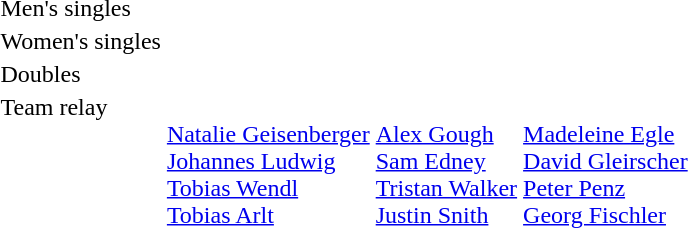<table>
<tr>
<td>Men's singles<br></td>
<td></td>
<td></td>
<td></td>
</tr>
<tr>
<td>Women's singles<br></td>
<td></td>
<td></td>
<td></td>
</tr>
<tr valign="top">
<td>Doubles<br></td>
<td></td>
<td></td>
<td></td>
</tr>
<tr valign="top">
<td>Team relay<br></td>
<td><br><a href='#'>Natalie Geisenberger</a><br><a href='#'>Johannes Ludwig</a><br><a href='#'>Tobias Wendl</a><br><a href='#'>Tobias Arlt</a></td>
<td><br><a href='#'>Alex Gough</a><br><a href='#'>Sam Edney</a><br><a href='#'>Tristan Walker</a><br><a href='#'>Justin Snith</a></td>
<td><br><a href='#'>Madeleine Egle</a><br><a href='#'>David Gleirscher</a><br><a href='#'>Peter Penz</a><br><a href='#'>Georg Fischler</a></td>
</tr>
</table>
